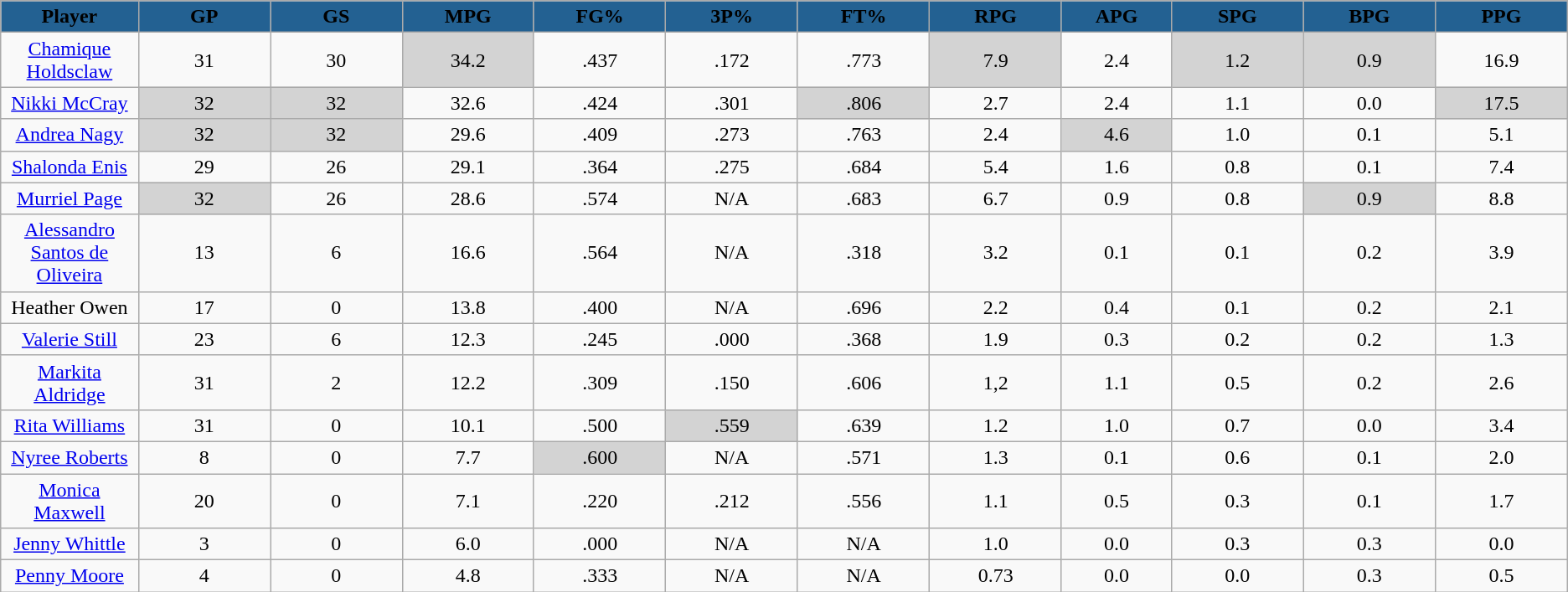<table class="wikitable sortable" style="text-align:center;">
<tr>
<th style="background: #236192" width="6%"><span>Player</span></th>
<th style="background: #236192" width="6%"><span>GP</span></th>
<th style="background: #236192" width="6%"><span>GS</span></th>
<th style="background: #236192" width="6%"><span>MPG</span></th>
<th style="background: #236192" width="6%"><span>FG%</span></th>
<th style="background: #236192" width="6%"><span>3P%</span></th>
<th style="background: #236192" width="6%"><span>FT%</span></th>
<th style="background: #236192" width="6%"><span>RPG</span></th>
<th style="background: #236192" width="5%"><span>APG</span></th>
<th style="background: #236192" width="6%"><span>SPG</span></th>
<th style="background: #236192" width="6%"><span>BPG</span></th>
<th style="background: #236192" width="6%"><span>PPG</span></th>
</tr>
<tr>
<td><a href='#'>Chamique Holdsclaw</a></td>
<td>31</td>
<td>30</td>
<td style="background:#D3D3D3;">34.2</td>
<td>.437</td>
<td>.172</td>
<td>.773</td>
<td style="background:#D3D3D3;">7.9</td>
<td>2.4</td>
<td style="background:#D3D3D3;">1.2</td>
<td style="background:#D3D3D3;">0.9</td>
<td>16.9</td>
</tr>
<tr>
<td><a href='#'>Nikki McCray</a></td>
<td style="background:#D3D3D3;">32</td>
<td style="background:#D3D3D3;">32</td>
<td>32.6</td>
<td>.424</td>
<td>.301</td>
<td style="background:#D3D3D3;">.806</td>
<td>2.7</td>
<td>2.4</td>
<td>1.1</td>
<td>0.0</td>
<td style="background:#D3D3D3;">17.5</td>
</tr>
<tr>
<td><a href='#'>Andrea Nagy</a></td>
<td style="background:#D3D3D3;">32</td>
<td style="background:#D3D3D3;">32</td>
<td>29.6</td>
<td>.409</td>
<td>.273</td>
<td>.763</td>
<td>2.4</td>
<td style="background:#D3D3D3;">4.6</td>
<td>1.0</td>
<td>0.1</td>
<td>5.1</td>
</tr>
<tr>
<td><a href='#'>Shalonda Enis</a></td>
<td>29</td>
<td>26</td>
<td>29.1</td>
<td>.364</td>
<td>.275</td>
<td>.684</td>
<td>5.4</td>
<td>1.6</td>
<td>0.8</td>
<td>0.1</td>
<td>7.4</td>
</tr>
<tr>
<td><a href='#'>Murriel Page</a></td>
<td style="background:#D3D3D3;">32</td>
<td>26</td>
<td>28.6</td>
<td>.574</td>
<td>N/A</td>
<td>.683</td>
<td>6.7</td>
<td>0.9</td>
<td>0.8</td>
<td style="background:#D3D3D3;">0.9</td>
<td>8.8</td>
</tr>
<tr>
<td><a href='#'>Alessandro Santos de Oliveira</a></td>
<td>13</td>
<td>6</td>
<td>16.6</td>
<td>.564</td>
<td>N/A</td>
<td>.318</td>
<td>3.2</td>
<td>0.1</td>
<td>0.1</td>
<td>0.2</td>
<td>3.9</td>
</tr>
<tr>
<td>Heather Owen</td>
<td>17</td>
<td>0</td>
<td>13.8</td>
<td>.400</td>
<td>N/A</td>
<td>.696</td>
<td>2.2</td>
<td>0.4</td>
<td>0.1</td>
<td>0.2</td>
<td>2.1</td>
</tr>
<tr>
<td><a href='#'>Valerie Still</a></td>
<td>23</td>
<td>6</td>
<td>12.3</td>
<td>.245</td>
<td>.000</td>
<td>.368</td>
<td>1.9</td>
<td>0.3</td>
<td>0.2</td>
<td>0.2</td>
<td>1.3</td>
</tr>
<tr>
<td><a href='#'>Markita Aldridge</a></td>
<td>31</td>
<td>2</td>
<td>12.2</td>
<td>.309</td>
<td>.150</td>
<td>.606</td>
<td>1,2</td>
<td>1.1</td>
<td>0.5</td>
<td>0.2</td>
<td>2.6</td>
</tr>
<tr>
<td><a href='#'>Rita Williams</a></td>
<td>31</td>
<td>0</td>
<td>10.1</td>
<td>.500</td>
<td style="background:#D3D3D3;">.559</td>
<td>.639</td>
<td>1.2</td>
<td>1.0</td>
<td>0.7</td>
<td>0.0</td>
<td>3.4</td>
</tr>
<tr>
<td><a href='#'>Nyree Roberts</a></td>
<td>8</td>
<td>0</td>
<td>7.7</td>
<td style="background:#D3D3D3;">.600</td>
<td>N/A</td>
<td>.571</td>
<td>1.3</td>
<td>0.1</td>
<td>0.6</td>
<td>0.1</td>
<td>2.0</td>
</tr>
<tr>
<td><a href='#'>Monica Maxwell</a></td>
<td>20</td>
<td>0</td>
<td>7.1</td>
<td>.220</td>
<td>.212</td>
<td>.556</td>
<td>1.1</td>
<td>0.5</td>
<td>0.3</td>
<td>0.1</td>
<td>1.7</td>
</tr>
<tr>
<td><a href='#'>Jenny Whittle</a></td>
<td>3</td>
<td>0</td>
<td>6.0</td>
<td>.000</td>
<td>N/A</td>
<td>N/A</td>
<td>1.0</td>
<td>0.0</td>
<td>0.3</td>
<td>0.3</td>
<td>0.0</td>
</tr>
<tr>
<td><a href='#'>Penny Moore</a></td>
<td>4</td>
<td>0</td>
<td>4.8</td>
<td>.333</td>
<td>N/A</td>
<td>N/A</td>
<td>0.73</td>
<td>0.0</td>
<td>0.0</td>
<td>0.3</td>
<td>0.5</td>
</tr>
</table>
